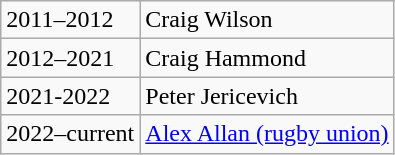<table class="wikitable">
<tr>
<td>2011–2012</td>
<td>Craig Wilson</td>
</tr>
<tr>
<td>2012–2021</td>
<td>Craig Hammond</td>
</tr>
<tr>
<td>2021-2022</td>
<td>Peter Jericevich</td>
</tr>
<tr>
<td>2022–current</td>
<td><a href='#'>Alex Allan (rugby union)</a></td>
</tr>
</table>
